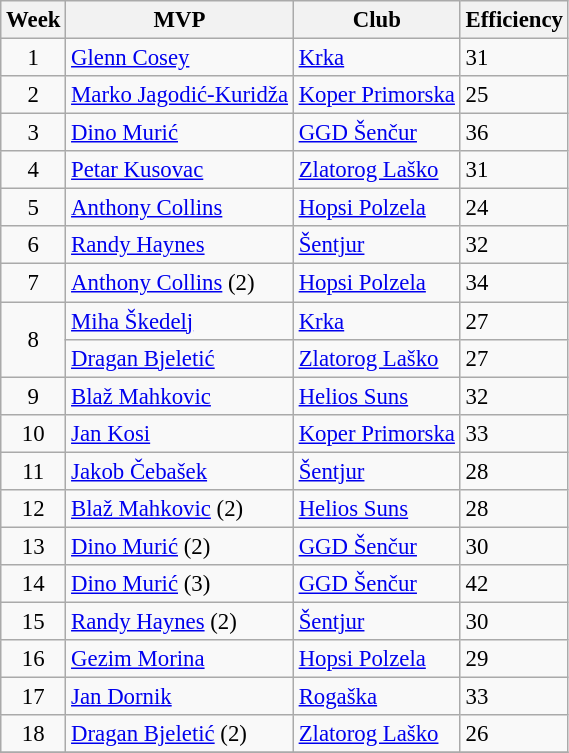<table class="wikitable sortable" style="font-size:95%;">
<tr>
<th>Week</th>
<th>MVP</th>
<th>Club</th>
<th>Efficiency</th>
</tr>
<tr>
<td style="text-align:center;">1</td>
<td> <a href='#'>Glenn Cosey</a></td>
<td><a href='#'>Krka</a></td>
<td>31</td>
</tr>
<tr>
<td style="text-align:center;">2</td>
<td> <a href='#'>Marko Jagodić-Kuridža</a></td>
<td><a href='#'>Koper Primorska</a></td>
<td>25</td>
</tr>
<tr>
<td style="text-align:center;">3</td>
<td> <a href='#'>Dino Murić</a></td>
<td><a href='#'>GGD Šenčur</a></td>
<td>36</td>
</tr>
<tr>
<td style="text-align:center;">4</td>
<td> <a href='#'>Petar Kusovac</a></td>
<td><a href='#'>Zlatorog Laško</a></td>
<td>31</td>
</tr>
<tr>
<td style="text-align:center;">5</td>
<td> <a href='#'>Anthony Collins</a></td>
<td><a href='#'>Hopsi Polzela</a></td>
<td>24</td>
</tr>
<tr>
<td style="text-align:center;">6</td>
<td> <a href='#'>Randy Haynes</a></td>
<td><a href='#'>Šentjur</a></td>
<td>32</td>
</tr>
<tr>
<td style="text-align:center;">7</td>
<td> <a href='#'>Anthony Collins</a> (2)</td>
<td><a href='#'>Hopsi Polzela</a></td>
<td>34</td>
</tr>
<tr>
<td rowspan="2" style="text-align:center;">8</td>
<td> <a href='#'>Miha Škedelj</a></td>
<td><a href='#'>Krka</a></td>
<td>27</td>
</tr>
<tr>
<td> <a href='#'>Dragan Bjeletić</a></td>
<td><a href='#'>Zlatorog Laško</a></td>
<td>27</td>
</tr>
<tr>
<td style="text-align:center;">9</td>
<td> <a href='#'>Blaž Mahkovic</a></td>
<td><a href='#'>Helios Suns</a></td>
<td>32</td>
</tr>
<tr>
<td style="text-align:center;">10</td>
<td> <a href='#'>Jan Kosi</a></td>
<td><a href='#'>Koper Primorska</a></td>
<td>33</td>
</tr>
<tr>
<td style="text-align:center;">11</td>
<td> <a href='#'>Jakob Čebašek</a></td>
<td><a href='#'>Šentjur</a></td>
<td>28</td>
</tr>
<tr>
<td style="text-align:center;">12</td>
<td> <a href='#'>Blaž Mahkovic</a> (2)</td>
<td><a href='#'>Helios Suns</a></td>
<td>28</td>
</tr>
<tr>
<td style="text-align:center;">13</td>
<td> <a href='#'>Dino Murić</a> (2)</td>
<td><a href='#'>GGD Šenčur</a></td>
<td>30</td>
</tr>
<tr>
<td style="text-align:center;">14</td>
<td> <a href='#'>Dino Murić</a> (3)</td>
<td><a href='#'>GGD Šenčur</a></td>
<td>42</td>
</tr>
<tr>
<td style="text-align:center;">15</td>
<td> <a href='#'>Randy Haynes</a> (2)</td>
<td><a href='#'>Šentjur</a></td>
<td>30</td>
</tr>
<tr>
<td style="text-align:center;">16</td>
<td> <a href='#'>Gezim Morina</a></td>
<td><a href='#'>Hopsi Polzela</a></td>
<td>29</td>
</tr>
<tr>
<td style="text-align:center;">17</td>
<td> <a href='#'>Jan Dornik</a></td>
<td><a href='#'>Rogaška</a></td>
<td>33</td>
</tr>
<tr>
<td style="text-align:center;">18</td>
<td> <a href='#'>Dragan Bjeletić</a> (2)</td>
<td><a href='#'>Zlatorog Laško</a></td>
<td>26</td>
</tr>
<tr>
</tr>
</table>
